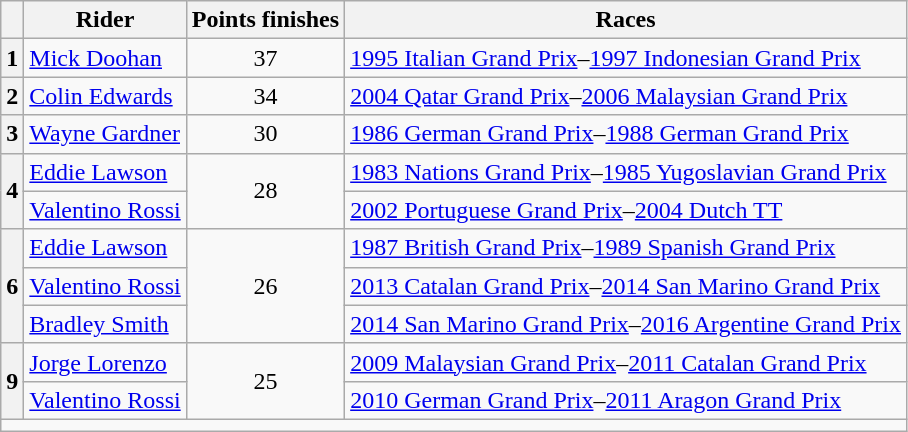<table class="wikitable" style="text-align:center">
<tr>
<th></th>
<th>Rider</th>
<th>Points finishes</th>
<th>Races</th>
</tr>
<tr>
<th>1</th>
<td align=left> <a href='#'>Mick Doohan</a></td>
<td>37</td>
<td align=left><a href='#'>1995 Italian Grand Prix</a>–<a href='#'>1997 Indonesian Grand Prix</a></td>
</tr>
<tr>
<th>2</th>
<td align=left> <a href='#'>Colin Edwards</a></td>
<td>34</td>
<td align=left><a href='#'>2004 Qatar Grand Prix</a>–<a href='#'>2006 Malaysian Grand Prix</a></td>
</tr>
<tr>
<th>3</th>
<td align=left> <a href='#'>Wayne Gardner</a></td>
<td>30</td>
<td align=left><a href='#'>1986 German Grand Prix</a>–<a href='#'>1988 German Grand Prix</a></td>
</tr>
<tr>
<th rowspan=2>4</th>
<td align=left> <a href='#'>Eddie Lawson</a></td>
<td rowspan=2>28</td>
<td align=left><a href='#'>1983 Nations Grand Prix</a>–<a href='#'>1985 Yugoslavian Grand Prix</a></td>
</tr>
<tr>
<td align=left> <a href='#'>Valentino Rossi</a></td>
<td align=left><a href='#'>2002 Portuguese Grand Prix</a>–<a href='#'>2004 Dutch TT</a></td>
</tr>
<tr>
<th rowspan=3>6</th>
<td align=left> <a href='#'>Eddie Lawson</a></td>
<td rowspan=3>26</td>
<td align=left><a href='#'>1987 British Grand Prix</a>–<a href='#'>1989 Spanish Grand Prix</a></td>
</tr>
<tr>
<td align=left> <a href='#'>Valentino Rossi</a></td>
<td align=left><a href='#'>2013 Catalan Grand Prix</a>–<a href='#'>2014 San Marino Grand Prix</a></td>
</tr>
<tr>
<td align=left> <a href='#'>Bradley Smith</a></td>
<td align=left><a href='#'>2014 San Marino Grand Prix</a>–<a href='#'>2016 Argentine Grand Prix</a></td>
</tr>
<tr>
<th rowspan=2>9</th>
<td align=left> <a href='#'>Jorge Lorenzo</a></td>
<td rowspan=2>25</td>
<td align=left><a href='#'>2009 Malaysian Grand Prix</a>–<a href='#'>2011 Catalan Grand Prix</a></td>
</tr>
<tr>
<td align=left> <a href='#'>Valentino Rossi</a></td>
<td align=left><a href='#'>2010 German Grand Prix</a>–<a href='#'>2011 Aragon Grand Prix</a></td>
</tr>
<tr>
<td colspan=4></td>
</tr>
</table>
